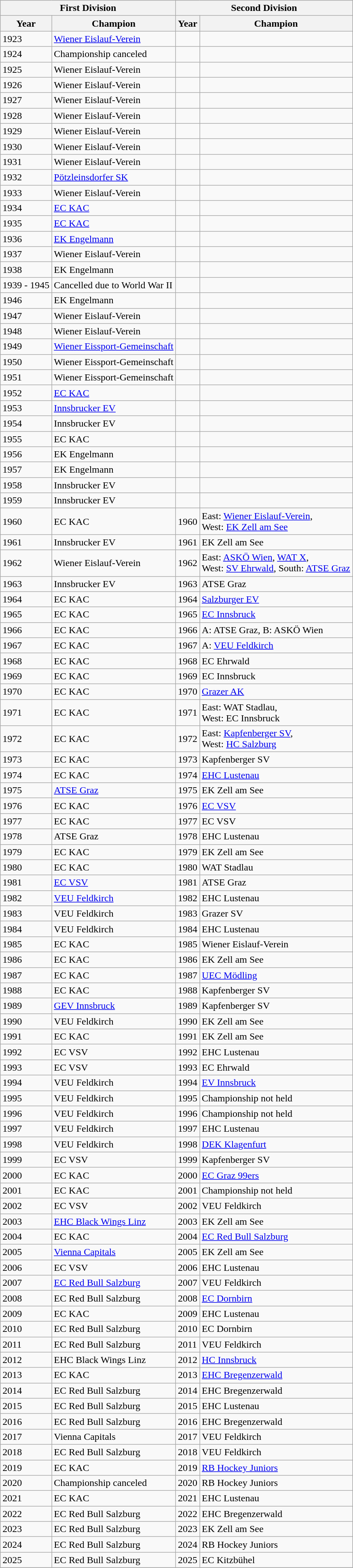<table class="wikitable">
<tr>
<th colspan="2">First Division</th>
<th colspan="2">Second Division</th>
</tr>
<tr>
<th>Year</th>
<th>Champion</th>
<th>Year</th>
<th>Champion</th>
</tr>
<tr>
<td>1923</td>
<td><a href='#'>Wiener Eislauf-Verein</a></td>
<td></td>
<td></td>
</tr>
<tr>
<td>1924</td>
<td>Championship canceled</td>
<td></td>
<td></td>
</tr>
<tr>
<td>1925</td>
<td>Wiener Eislauf-Verein</td>
<td></td>
<td></td>
</tr>
<tr>
<td>1926</td>
<td>Wiener Eislauf-Verein</td>
<td></td>
<td></td>
</tr>
<tr>
<td>1927</td>
<td>Wiener Eislauf-Verein</td>
<td></td>
<td></td>
</tr>
<tr>
<td>1928</td>
<td>Wiener Eislauf-Verein</td>
<td></td>
<td></td>
</tr>
<tr>
<td>1929</td>
<td>Wiener Eislauf-Verein</td>
<td></td>
<td></td>
</tr>
<tr>
<td>1930</td>
<td>Wiener Eislauf-Verein</td>
<td></td>
<td></td>
</tr>
<tr>
<td>1931</td>
<td>Wiener Eislauf-Verein</td>
<td></td>
<td></td>
</tr>
<tr>
<td>1932</td>
<td><a href='#'>Pötzleinsdorfer SK</a></td>
<td></td>
<td></td>
</tr>
<tr>
<td>1933</td>
<td>Wiener Eislauf-Verein</td>
<td></td>
<td></td>
</tr>
<tr>
<td>1934</td>
<td><a href='#'>EC KAC</a></td>
<td></td>
<td></td>
</tr>
<tr>
<td>1935</td>
<td><a href='#'>EC KAC</a></td>
<td></td>
<td></td>
</tr>
<tr>
<td>1936</td>
<td><a href='#'>EK Engelmann</a></td>
<td></td>
<td></td>
</tr>
<tr>
<td>1937</td>
<td>Wiener Eislauf-Verein</td>
<td></td>
<td></td>
</tr>
<tr>
<td>1938</td>
<td>EK Engelmann</td>
<td></td>
<td></td>
</tr>
<tr>
<td>1939 - 1945</td>
<td>Cancelled due to World War II</td>
<td></td>
<td></td>
</tr>
<tr>
<td>1946</td>
<td>EK Engelmann</td>
<td></td>
<td></td>
</tr>
<tr>
<td>1947</td>
<td>Wiener Eislauf-Verein</td>
<td></td>
<td></td>
</tr>
<tr>
<td>1948</td>
<td>Wiener Eislauf-Verein</td>
<td></td>
<td></td>
</tr>
<tr>
<td>1949</td>
<td><a href='#'>Wiener Eissport-Gemeinschaft</a></td>
<td></td>
<td></td>
</tr>
<tr>
<td>1950</td>
<td>Wiener Eissport-Gemeinschaft</td>
<td></td>
<td></td>
</tr>
<tr>
<td>1951</td>
<td>Wiener Eissport-Gemeinschaft</td>
<td></td>
<td></td>
</tr>
<tr>
<td>1952</td>
<td><a href='#'>EC KAC</a></td>
<td></td>
<td></td>
</tr>
<tr>
<td>1953</td>
<td><a href='#'>Innsbrucker EV</a></td>
<td></td>
<td></td>
</tr>
<tr>
<td>1954</td>
<td>Innsbrucker EV</td>
<td></td>
<td></td>
</tr>
<tr>
<td>1955</td>
<td>EC KAC</td>
<td></td>
<td></td>
</tr>
<tr>
<td>1956</td>
<td>EK Engelmann</td>
<td></td>
<td></td>
</tr>
<tr>
<td>1957</td>
<td>EK Engelmann</td>
<td></td>
<td></td>
</tr>
<tr>
<td>1958</td>
<td>Innsbrucker EV</td>
<td></td>
<td></td>
</tr>
<tr>
<td>1959</td>
<td>Innsbrucker EV</td>
<td></td>
<td></td>
</tr>
<tr>
<td>1960</td>
<td>EC KAC</td>
<td>1960</td>
<td>East: <a href='#'>Wiener Eislauf-Verein</a>,<br>West: <a href='#'>EK Zell am See</a></td>
</tr>
<tr>
<td>1961</td>
<td>Innsbrucker EV</td>
<td>1961</td>
<td>EK Zell am See</td>
</tr>
<tr>
<td>1962</td>
<td>Wiener Eislauf-Verein</td>
<td>1962</td>
<td>East: <a href='#'>ASKÖ Wien</a>, <a href='#'>WAT X</a>,<br>West: <a href='#'>SV Ehrwald</a>, South: <a href='#'>ATSE Graz</a></td>
</tr>
<tr>
<td>1963</td>
<td>Innsbrucker EV</td>
<td>1963</td>
<td>ATSE Graz</td>
</tr>
<tr>
<td>1964</td>
<td>EC KAC</td>
<td>1964</td>
<td><a href='#'>Salzburger EV</a></td>
</tr>
<tr>
<td>1965</td>
<td>EC KAC</td>
<td>1965</td>
<td><a href='#'>EC Innsbruck</a></td>
</tr>
<tr>
<td>1966</td>
<td>EC KAC</td>
<td>1966</td>
<td>A: ATSE Graz, B: ASKÖ Wien</td>
</tr>
<tr>
<td>1967</td>
<td>EC KAC</td>
<td>1967</td>
<td>A: <a href='#'>VEU Feldkirch</a></td>
</tr>
<tr>
<td>1968</td>
<td>EC KAC</td>
<td>1968</td>
<td>EC Ehrwald</td>
</tr>
<tr>
<td>1969</td>
<td>EC KAC</td>
<td>1969</td>
<td>EC Innsbruck</td>
</tr>
<tr>
<td>1970</td>
<td>EC KAC</td>
<td>1970</td>
<td><a href='#'>Grazer AK</a></td>
</tr>
<tr>
<td>1971</td>
<td>EC KAC</td>
<td>1971</td>
<td>East: WAT Stadlau,<br>West: EC Innsbruck</td>
</tr>
<tr>
<td>1972</td>
<td>EC KAC</td>
<td>1972</td>
<td>East: <a href='#'>Kapfenberger SV</a>,<br>West: <a href='#'>HC Salzburg</a></td>
</tr>
<tr>
<td>1973</td>
<td>EC KAC</td>
<td>1973</td>
<td>Kapfenberger SV</td>
</tr>
<tr>
<td>1974</td>
<td>EC KAC</td>
<td>1974</td>
<td><a href='#'>EHC Lustenau</a></td>
</tr>
<tr>
<td>1975</td>
<td><a href='#'>ATSE Graz</a></td>
<td>1975</td>
<td>EK Zell am See</td>
</tr>
<tr>
<td>1976</td>
<td>EC KAC</td>
<td>1976</td>
<td><a href='#'>EC VSV</a></td>
</tr>
<tr>
<td>1977</td>
<td>EC KAC</td>
<td>1977</td>
<td>EC VSV</td>
</tr>
<tr>
<td>1978</td>
<td>ATSE Graz</td>
<td>1978</td>
<td>EHC Lustenau</td>
</tr>
<tr>
<td>1979</td>
<td>EC KAC</td>
<td>1979</td>
<td>EK Zell am See</td>
</tr>
<tr>
<td>1980</td>
<td>EC KAC</td>
<td>1980</td>
<td>WAT Stadlau</td>
</tr>
<tr>
<td>1981</td>
<td><a href='#'>EC VSV</a></td>
<td>1981</td>
<td>ATSE Graz</td>
</tr>
<tr>
<td>1982</td>
<td><a href='#'>VEU Feldkirch</a></td>
<td>1982</td>
<td>EHC Lustenau</td>
</tr>
<tr>
<td>1983</td>
<td>VEU Feldkirch</td>
<td>1983</td>
<td>Grazer SV</td>
</tr>
<tr>
<td>1984</td>
<td>VEU Feldkirch</td>
<td>1984</td>
<td>EHC Lustenau</td>
</tr>
<tr>
<td>1985</td>
<td>EC KAC</td>
<td>1985</td>
<td>Wiener Eislauf-Verein</td>
</tr>
<tr>
<td>1986</td>
<td>EC KAC</td>
<td>1986</td>
<td>EK Zell am See</td>
</tr>
<tr>
<td>1987</td>
<td>EC KAC</td>
<td>1987</td>
<td><a href='#'>UEC Mödling</a></td>
</tr>
<tr>
<td>1988</td>
<td>EC KAC</td>
<td>1988</td>
<td>Kapfenberger SV</td>
</tr>
<tr>
<td>1989</td>
<td><a href='#'>GEV Innsbruck</a></td>
<td>1989</td>
<td>Kapfenberger SV</td>
</tr>
<tr>
<td>1990</td>
<td>VEU Feldkirch</td>
<td>1990</td>
<td>EK Zell am See</td>
</tr>
<tr>
<td>1991</td>
<td>EC KAC</td>
<td>1991</td>
<td>EK Zell am See</td>
</tr>
<tr>
<td>1992</td>
<td>EC VSV</td>
<td>1992</td>
<td>EHC Lustenau</td>
</tr>
<tr>
<td>1993</td>
<td>EC VSV</td>
<td>1993</td>
<td>EC Ehrwald</td>
</tr>
<tr>
<td>1994</td>
<td>VEU Feldkirch</td>
<td>1994</td>
<td><a href='#'>EV Innsbruck</a></td>
</tr>
<tr>
<td>1995</td>
<td>VEU Feldkirch</td>
<td>1995</td>
<td>Championship not held</td>
</tr>
<tr>
<td>1996</td>
<td>VEU Feldkirch</td>
<td>1996</td>
<td>Championship not held</td>
</tr>
<tr>
<td>1997</td>
<td>VEU Feldkirch</td>
<td>1997</td>
<td>EHC Lustenau</td>
</tr>
<tr>
<td>1998</td>
<td>VEU Feldkirch</td>
<td>1998</td>
<td><a href='#'>DEK Klagenfurt</a></td>
</tr>
<tr>
<td>1999</td>
<td>EC VSV</td>
<td>1999</td>
<td>Kapfenberger SV</td>
</tr>
<tr>
<td>2000</td>
<td>EC KAC</td>
<td>2000</td>
<td><a href='#'>EC Graz 99ers</a></td>
</tr>
<tr>
<td>2001</td>
<td>EC KAC</td>
<td>2001</td>
<td>Championship not held</td>
</tr>
<tr>
<td>2002</td>
<td>EC VSV</td>
<td>2002</td>
<td>VEU Feldkirch</td>
</tr>
<tr>
<td>2003</td>
<td><a href='#'>EHC Black Wings Linz</a></td>
<td>2003</td>
<td>EK Zell am See</td>
</tr>
<tr>
<td>2004</td>
<td>EC KAC</td>
<td>2004</td>
<td><a href='#'>EC Red Bull Salzburg</a></td>
</tr>
<tr>
<td>2005</td>
<td><a href='#'>Vienna Capitals</a></td>
<td>2005</td>
<td>EK Zell am See</td>
</tr>
<tr>
<td>2006</td>
<td>EC VSV</td>
<td>2006</td>
<td>EHC Lustenau</td>
</tr>
<tr>
<td>2007</td>
<td><a href='#'>EC Red Bull Salzburg</a></td>
<td>2007</td>
<td>VEU Feldkirch</td>
</tr>
<tr>
<td>2008</td>
<td>EC Red Bull Salzburg</td>
<td>2008</td>
<td><a href='#'>EC Dornbirn</a></td>
</tr>
<tr>
<td>2009</td>
<td>EC KAC</td>
<td>2009</td>
<td>EHC Lustenau</td>
</tr>
<tr>
<td>2010</td>
<td>EC Red Bull Salzburg</td>
<td>2010</td>
<td>EC Dornbirn</td>
</tr>
<tr>
<td>2011</td>
<td>EC Red Bull Salzburg</td>
<td>2011</td>
<td>VEU Feldkirch</td>
</tr>
<tr>
<td>2012</td>
<td>EHC Black Wings Linz</td>
<td>2012</td>
<td><a href='#'>HC Innsbruck</a></td>
</tr>
<tr>
<td>2013</td>
<td>EC KAC</td>
<td>2013</td>
<td><a href='#'>EHC Bregenzerwald</a></td>
</tr>
<tr>
<td>2014</td>
<td>EC Red Bull Salzburg</td>
<td>2014</td>
<td>EHC Bregenzerwald</td>
</tr>
<tr>
<td>2015</td>
<td>EC Red Bull Salzburg</td>
<td>2015</td>
<td>EHC Lustenau</td>
</tr>
<tr>
<td>2016</td>
<td>EC Red Bull Salzburg</td>
<td>2016</td>
<td>EHC Bregenzerwald</td>
</tr>
<tr>
<td>2017</td>
<td>Vienna Capitals</td>
<td>2017</td>
<td>VEU Feldkirch</td>
</tr>
<tr>
<td>2018</td>
<td>EC Red Bull Salzburg</td>
<td>2018</td>
<td>VEU Feldkirch</td>
</tr>
<tr>
<td>2019</td>
<td>EC KAC</td>
<td>2019</td>
<td><a href='#'>RB Hockey Juniors</a></td>
</tr>
<tr>
<td>2020</td>
<td>Championship canceled</td>
<td>2020</td>
<td>RB Hockey Juniors</td>
</tr>
<tr>
<td>2021</td>
<td>EC KAC</td>
<td>2021</td>
<td>EHC Lustenau</td>
</tr>
<tr>
<td>2022</td>
<td>EC Red Bull Salzburg</td>
<td>2022</td>
<td>EHC Bregenzerwald</td>
</tr>
<tr>
<td>2023</td>
<td>EC Red Bull Salzburg</td>
<td>2023</td>
<td>EK Zell am See</td>
</tr>
<tr>
<td>2024</td>
<td>EC Red Bull Salzburg</td>
<td>2024</td>
<td>RB Hockey Juniors</td>
</tr>
<tr>
<td>2025</td>
<td>EC Red Bull Salzburg</td>
<td>2025</td>
<td>EC Kitzbühel</td>
</tr>
<tr>
</tr>
</table>
